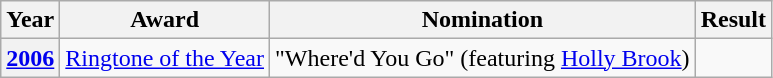<table class="wikitable plainrowheaders">
<tr>
<th scope="col">Year</th>
<th scope="col">Award</th>
<th scope="col">Nomination</th>
<th scope="col">Result</th>
</tr>
<tr>
<th scope="row"><a href='#'>2006</a></th>
<td><a href='#'>Ringtone of the Year</a></td>
<td>"Where'd You Go" (featuring <a href='#'>Holly Brook</a>)</td>
<td></td>
</tr>
</table>
